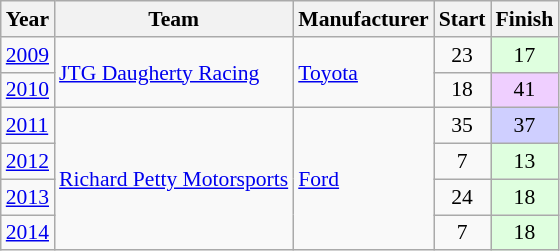<table class="wikitable" style="font-size: 90%;">
<tr>
<th>Year</th>
<th>Team</th>
<th>Manufacturer</th>
<th>Start</th>
<th>Finish</th>
</tr>
<tr>
<td><a href='#'>2009</a></td>
<td rowspan=2><a href='#'>JTG Daugherty Racing</a></td>
<td rowspan=2><a href='#'>Toyota</a></td>
<td align=center>23</td>
<td align=center style="background:#DFFFDF;">17</td>
</tr>
<tr>
<td><a href='#'>2010</a></td>
<td align=center>18</td>
<td align=center style="background:#EFCFFF;">41</td>
</tr>
<tr>
<td><a href='#'>2011</a></td>
<td rowspan=4><a href='#'>Richard Petty Motorsports</a></td>
<td rowspan=4><a href='#'>Ford</a></td>
<td align=center>35</td>
<td align=center style="background:#CFCFFF;">37</td>
</tr>
<tr>
<td><a href='#'>2012</a></td>
<td align=center>7</td>
<td align=center style="background:#DFFFDF;">13</td>
</tr>
<tr>
<td><a href='#'>2013</a></td>
<td align=center>24</td>
<td align=center style="background:#DFFFDF;">18</td>
</tr>
<tr>
<td><a href='#'>2014</a></td>
<td align=center>7</td>
<td align=center style="background:#DFFFDF;">18</td>
</tr>
</table>
